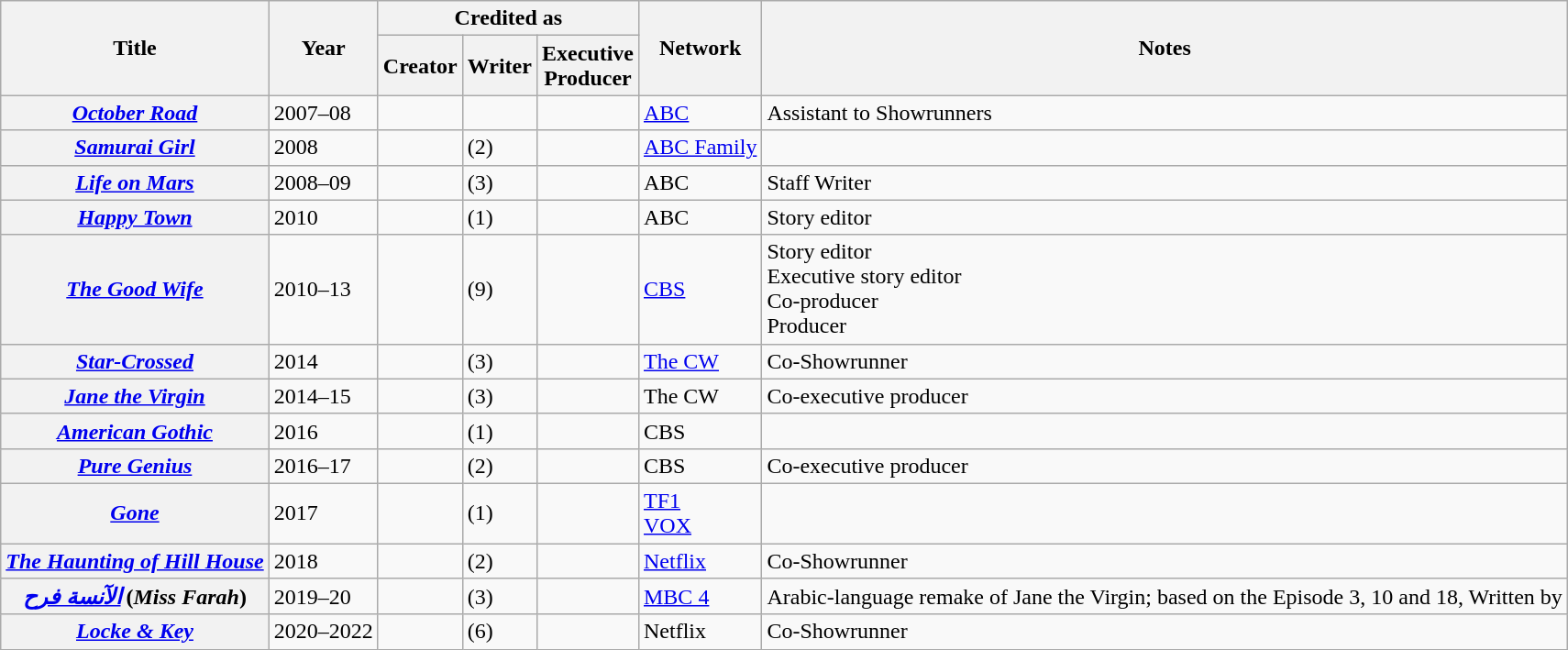<table class="wikitable plainrowheaders sortable">
<tr>
<th rowspan="2" scope="col">Title</th>
<th rowspan="2" scope="col">Year</th>
<th colspan="3" scope="col">Credited as</th>
<th rowspan="2" scope="col">Network</th>
<th rowspan="2" scope="col" class="unsortable">Notes</th>
</tr>
<tr>
<th>Creator</th>
<th>Writer</th>
<th>Executive<br>Producer</th>
</tr>
<tr>
<th scope=row><em><a href='#'>October Road</a></em></th>
<td>2007–08</td>
<td></td>
<td></td>
<td></td>
<td><a href='#'>ABC</a></td>
<td>Assistant to Showrunners </td>
</tr>
<tr>
<th scope=row><em><a href='#'>Samurai Girl</a></em></th>
<td>2008</td>
<td></td>
<td> (2)</td>
<td></td>
<td><a href='#'>ABC Family</a></td>
<td></td>
</tr>
<tr>
<th scope=row><em><a href='#'>Life on Mars</a></em></th>
<td>2008–09</td>
<td></td>
<td> (3)</td>
<td></td>
<td>ABC</td>
<td>Staff Writer</td>
</tr>
<tr>
<th scope=row><em><a href='#'>Happy Town</a></em></th>
<td>2010</td>
<td></td>
<td> (1)</td>
<td></td>
<td>ABC</td>
<td>Story editor </td>
</tr>
<tr>
<th scope=row><em><a href='#'>The Good Wife</a></em></th>
<td>2010–13</td>
<td></td>
<td> (9)</td>
<td></td>
<td><a href='#'>CBS</a></td>
<td>Story editor <br>Executive story editor <br>Co-producer <br>Producer  </td>
</tr>
<tr>
<th scope=row><em><a href='#'>Star-Crossed</a></em></th>
<td>2014</td>
<td></td>
<td> (3)</td>
<td></td>
<td><a href='#'>The CW</a></td>
<td>Co-Showrunner</td>
</tr>
<tr>
<th scope=row><em><a href='#'>Jane the Virgin</a></em></th>
<td>2014–15</td>
<td></td>
<td> (3)</td>
<td></td>
<td>The CW</td>
<td>Co-executive producer </td>
</tr>
<tr>
<th scope=row><em><a href='#'>American Gothic</a></em></th>
<td>2016</td>
<td></td>
<td> (1)</td>
<td></td>
<td>CBS</td>
<td></td>
</tr>
<tr>
<th scope=row><em><a href='#'>Pure Genius</a></em></th>
<td>2016–17</td>
<td></td>
<td> (2)</td>
<td></td>
<td>CBS</td>
<td>Co-executive producer </td>
</tr>
<tr>
<th scope=row><em><a href='#'>Gone</a></em></th>
<td>2017</td>
<td></td>
<td> (1)</td>
<td></td>
<td><a href='#'>TF1</a><br><a href='#'>VOX</a></td>
<td></td>
</tr>
<tr>
<th scope=row><em><a href='#'>The Haunting of Hill House</a></em></th>
<td>2018</td>
<td></td>
<td> (2)</td>
<td></td>
<td><a href='#'>Netflix</a></td>
<td>Co-Showrunner</td>
</tr>
<tr>
<th scope=row><em><a href='#'>الآنسة فرح</a></em> (<em>Miss Farah</em>)</th>
<td>2019–20</td>
<td></td>
<td> (3)</td>
<td></td>
<td><a href='#'>MBC 4</a></td>
<td>Arabic-language remake of Jane the Virgin; based on the Episode 3, 10 and 18, Written by </td>
</tr>
<tr>
<th scope=row><em><a href='#'>Locke & Key</a></em></th>
<td>2020–2022</td>
<td></td>
<td> (6)</td>
<td></td>
<td>Netflix</td>
<td>Co-Showrunner</td>
</tr>
</table>
